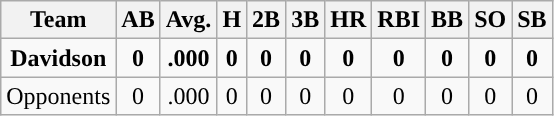<table class="wikitable sortable">
<tr>
<th>Team</th>
<th>AB</th>
<th>Avg.</th>
<th>H</th>
<th>2B</th>
<th>3B</th>
<th>HR</th>
<th>RBI</th>
<th>BB</th>
<th>SO</th>
<th>SB</th>
</tr>
<tr style="text-align:center;">
<td><strong>Davidson</strong></td>
<td><strong>0</strong></td>
<td><strong>.000</strong></td>
<td><strong>0</strong></td>
<td><strong>0</strong></td>
<td><strong>0</strong></td>
<td><strong>0</strong></td>
<td><strong>0</strong></td>
<td><strong>0</strong></td>
<td><strong>0</strong></td>
<td><strong>0</strong></td>
</tr>
<tr style="text-align:center;">
<td>Opponents</td>
<td>0</td>
<td>.000</td>
<td>0</td>
<td>0</td>
<td>0</td>
<td>0</td>
<td>0</td>
<td>0</td>
<td>0</td>
<td>0</td>
</tr>
</table>
